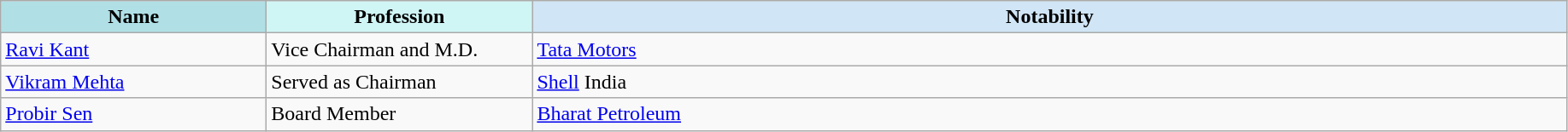<table class="wikitable" style="sortable">
<tr>
<th style="background:#b0e0e6" width="200px">Name</th>
<th style="background:#d0f5f5" width="200px">Profession</th>
<th style="background:#d0e5f5" width="800px">Notability</th>
</tr>
<tr valign="top">
<td><a href='#'>Ravi Kant</a></td>
<td>Vice Chairman and M.D.</td>
<td><a href='#'>Tata Motors</a></td>
</tr>
<tr valign="top">
<td><a href='#'>Vikram Mehta</a></td>
<td>Served as Chairman</td>
<td width="700px"><a href='#'>Shell</a> India</td>
</tr>
<tr valign="top">
<td><a href='#'>Probir Sen</a></td>
<td>Board Member</td>
<td width="700px"><a href='#'>Bharat Petroleum</a></td>
</tr>
</table>
